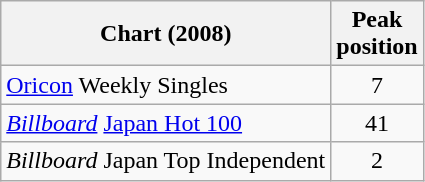<table class="wikitable sortable">
<tr>
<th>Chart (2008)</th>
<th>Peak<br>position</th>
</tr>
<tr>
<td><a href='#'>Oricon</a> Weekly Singles</td>
<td align="center">7</td>
</tr>
<tr>
<td><em><a href='#'>Billboard</a></em> <a href='#'>Japan Hot 100</a></td>
<td align="center">41</td>
</tr>
<tr>
<td><em>Billboard</em> Japan Top Independent</td>
<td align="center">2</td>
</tr>
</table>
